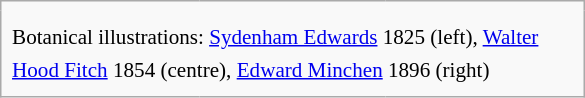<table class="wikitable floatleft" style="margin-left: 0em; margin-right: 1em" width="390px">
<tr>
<td style = "border: 0;"></td>
<td style = "border: 0;"></td>
<td style = "border: 0;"></td>
</tr>
<tr>
<td colspan="3" style = "border: 0; font-size: 88%; line-height: 1.5em; padding: 0.5em;">Botanical illustrations: <a href='#'>Sydenham Edwards</a> 1825 (left), <a href='#'>Walter Hood Fitch</a> 1854 (centre), <a href='#'>Edward Minchen</a> 1896 (right)</td>
</tr>
</table>
